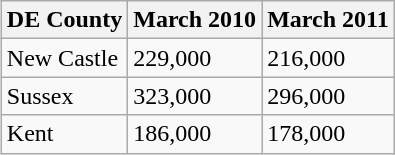<table class="wikitable" style="float: right; margin: 10px">
<tr>
<th>DE County</th>
<th>March 2010</th>
<th>March 2011</th>
</tr>
<tr>
<td>New Castle</td>
<td>229,000</td>
<td>216,000</td>
</tr>
<tr>
<td>Sussex</td>
<td>323,000</td>
<td>296,000</td>
</tr>
<tr>
<td>Kent</td>
<td>186,000</td>
<td>178,000</td>
</tr>
</table>
